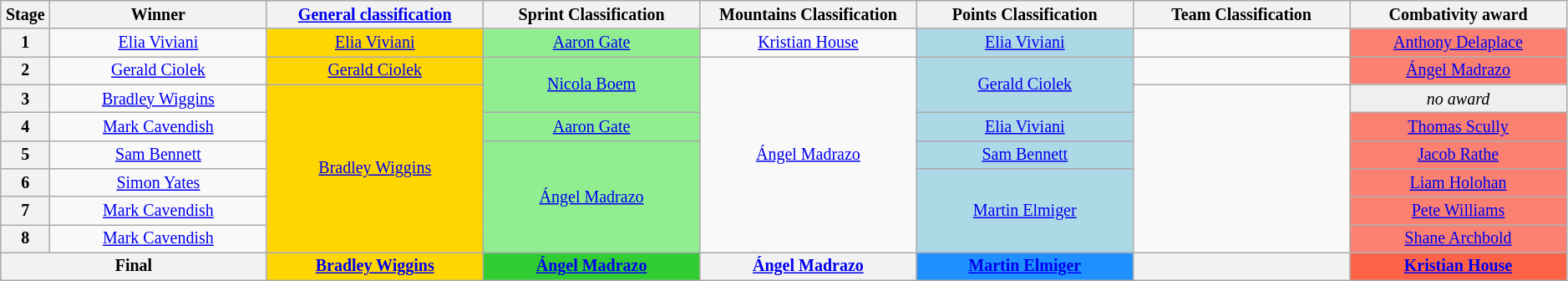<table class="wikitable" style="text-align: center; font-size:smaller;">
<tr style="background:#efefef;">
<th style="width:1%;">Stage</th>
<th style="width:12%;">Winner</th>
<th style="width:12%;"><a href='#'>General classification</a><br></th>
<th style="width:12%;">Sprint Classification<br></th>
<th style="width:12%;">Mountains Classification<br></th>
<th style="width:12%;">Points Classification<br></th>
<th style="width:12%;">Team Classification</th>
<th style="width:12%;">Combativity award</th>
</tr>
<tr>
<th>1</th>
<td><a href='#'>Elia Viviani</a></td>
<td style="background:gold;"><a href='#'>Elia Viviani</a></td>
<td style="background:lightgreen;"><a href='#'>Aaron Gate</a></td>
<td style="background:offwhite;"><a href='#'>Kristian House</a></td>
<td style="background:lightblue;"><a href='#'>Elia Viviani</a></td>
<td></td>
<td style="background:salmon;"><a href='#'>Anthony Delaplace</a></td>
</tr>
<tr>
<th>2</th>
<td><a href='#'>Gerald Ciolek</a></td>
<td style="background:gold;"><a href='#'>Gerald Ciolek</a></td>
<td style="background:lightgreen;" rowspan=2><a href='#'>Nicola Boem</a></td>
<td style="background:offwhite;" rowspan=7><a href='#'>Ángel Madrazo</a></td>
<td style="background:lightblue;" rowspan=2><a href='#'>Gerald Ciolek</a></td>
<td></td>
<td style="background:salmon;"><a href='#'>Ángel Madrazo</a></td>
</tr>
<tr>
<th>3</th>
<td><a href='#'>Bradley Wiggins</a></td>
<td style="background:gold;" rowspan=6><a href='#'>Bradley Wiggins</a></td>
<td rowspan=6></td>
<td style="background:#EFEFEF;"><em>no award</em></td>
</tr>
<tr>
<th>4</th>
<td><a href='#'>Mark Cavendish</a></td>
<td style="background:lightgreen;"><a href='#'>Aaron Gate</a></td>
<td style="background:lightblue;"><a href='#'>Elia Viviani</a></td>
<td style="background:salmon;"><a href='#'>Thomas Scully</a></td>
</tr>
<tr>
<th>5</th>
<td><a href='#'>Sam Bennett</a></td>
<td style="background:lightgreen;" rowspan=4><a href='#'>Ángel Madrazo</a></td>
<td style="background:lightblue;"><a href='#'>Sam Bennett</a></td>
<td style="background:salmon;"><a href='#'>Jacob Rathe</a></td>
</tr>
<tr>
<th>6</th>
<td><a href='#'>Simon Yates</a></td>
<td style="background:lightblue;" rowspan=3><a href='#'>Martin Elmiger</a></td>
<td style="background:salmon;"><a href='#'>Liam Holohan</a></td>
</tr>
<tr>
<th>7</th>
<td><a href='#'>Mark Cavendish</a></td>
<td style="background:salmon;"><a href='#'>Pete Williams</a></td>
</tr>
<tr>
<th>8</th>
<td><a href='#'>Mark Cavendish</a></td>
<td style="background:salmon;"><a href='#'>Shane Archbold</a></td>
</tr>
<tr>
<th colspan=2>Final</th>
<th style="background:gold"><a href='#'>Bradley Wiggins</a></th>
<th style="background:limegreen"><a href='#'>Ángel Madrazo</a></th>
<th style="background:offwhite"><a href='#'>Ángel Madrazo</a></th>
<th style="background:dodgerblue"><a href='#'>Martin Elmiger</a></th>
<th></th>
<th style="background:tomato;"><a href='#'>Kristian House</a></th>
</tr>
</table>
